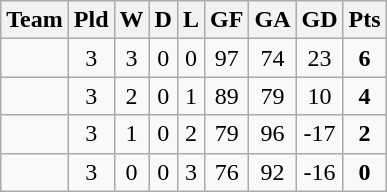<table class="wikitable" style="text-align: center;">
<tr>
<th>Team</th>
<th><abbr>Pld</abbr></th>
<th><abbr>W</abbr></th>
<th><abbr>D</abbr></th>
<th><abbr>L</abbr></th>
<th><abbr>GF</abbr></th>
<th><abbr>GA</abbr></th>
<th><abbr>GD</abbr></th>
<th><abbr>Pts</abbr></th>
</tr>
<tr>
<td align="left"></td>
<td>3</td>
<td>3</td>
<td>0</td>
<td>0</td>
<td>97</td>
<td>74</td>
<td>23</td>
<td><strong>6</strong></td>
</tr>
<tr>
<td align="left"></td>
<td>3</td>
<td>2</td>
<td>0</td>
<td>1</td>
<td>89</td>
<td>79</td>
<td>10</td>
<td><strong>4</strong></td>
</tr>
<tr>
<td align="left"></td>
<td>3</td>
<td>1</td>
<td>0</td>
<td>2</td>
<td>79</td>
<td>96</td>
<td>-17</td>
<td><strong>2</strong></td>
</tr>
<tr>
<td align="left"></td>
<td>3</td>
<td>0</td>
<td>0</td>
<td>3</td>
<td>76</td>
<td>92</td>
<td>-16</td>
<td><strong>0</strong></td>
</tr>
</table>
